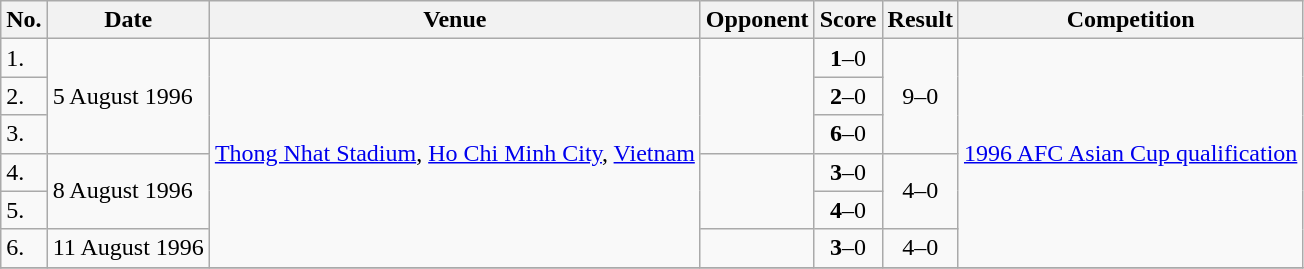<table class="wikitable">
<tr>
<th>No.</th>
<th>Date</th>
<th>Venue</th>
<th>Opponent</th>
<th>Score</th>
<th>Result</th>
<th>Competition</th>
</tr>
<tr>
<td>1.</td>
<td rowspan=3>5 August 1996</td>
<td rowspan=6><a href='#'>Thong Nhat Stadium</a>, <a href='#'>Ho Chi Minh City</a>, <a href='#'>Vietnam</a></td>
<td rowspan=3></td>
<td align=center><strong>1</strong>–0</td>
<td rowspan=3 align=center>9–0</td>
<td rowspan=6><a href='#'>1996 AFC Asian Cup qualification</a></td>
</tr>
<tr>
<td>2.</td>
<td align=center><strong>2</strong>–0</td>
</tr>
<tr>
<td>3.</td>
<td align=center><strong>6</strong>–0</td>
</tr>
<tr>
<td>4.</td>
<td rowspan=2>8 August 1996</td>
<td rowspan=2></td>
<td align=center><strong>3</strong>–0</td>
<td rowspan=2 align=center>4–0</td>
</tr>
<tr>
<td>5.</td>
<td align=center><strong>4</strong>–0</td>
</tr>
<tr>
<td>6.</td>
<td>11 August 1996</td>
<td></td>
<td align=center><strong>3</strong>–0</td>
<td align=center>4–0</td>
</tr>
<tr>
</tr>
</table>
